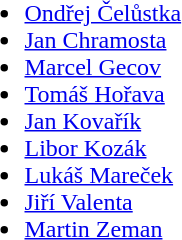<table>
<tr>
<td><strong></strong><br><ul><li><a href='#'>Ondřej Čelůstka</a></li><li><a href='#'>Jan Chramosta</a></li><li><a href='#'>Marcel Gecov</a></li><li><a href='#'>Tomáš Hořava</a></li><li><a href='#'>Jan Kovařík</a></li><li><a href='#'>Libor Kozák</a></li><li><a href='#'>Lukáš Mareček</a></li><li><a href='#'>Jiří Valenta</a></li><li><a href='#'>Martin Zeman</a></li></ul></td>
</tr>
</table>
